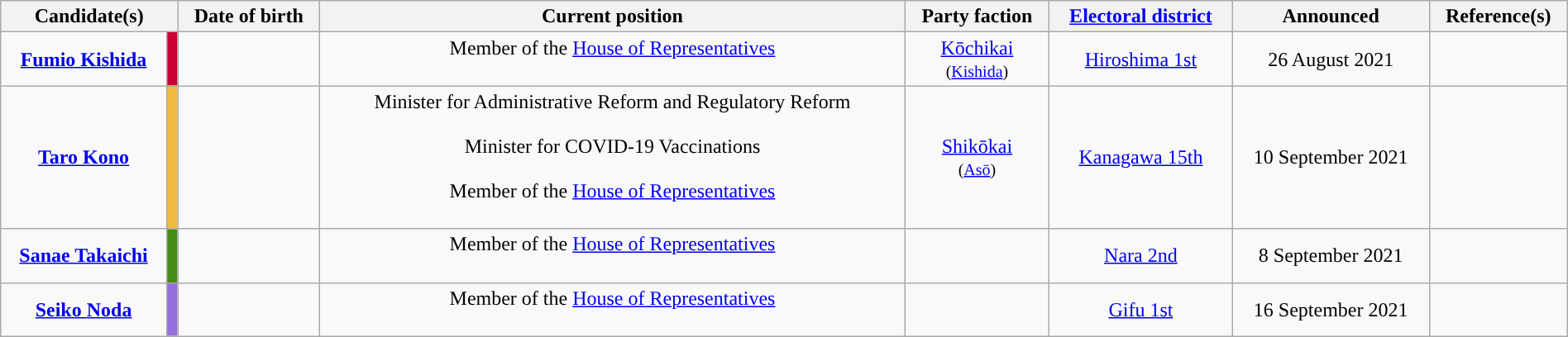<table class="wikitable sortable" style="text-align:center;width:100%">
<tr>
<th colspan="2" style="width:110px;">Candidate(s)</th>
<th>Date of birth</th>
<th class="unsortable">Current position</th>
<th>Party faction</th>
<th><a href='#'>Electoral district</a></th>
<th>Announced</th>
<th class="unsortable">Reference(s)</th>
</tr>
<tr>
<td> <strong><a href='#'>Fumio Kishida</a></strong></td>
<td style="background:#CC0033"></td>
<td><br></td>
<td>Member of the <a href='#'>House of Representatives</a><br><br></td>
<td><a href='#'>Kōchikai</a><br><small>(<a href='#'>Kishida</a>)</small></td>
<td> <a href='#'>Hiroshima 1st</a></td>
<td>26 August 2021</td>
<td></td>
</tr>
<tr>
<td> <strong><a href='#'>Taro Kono</a></strong></td>
<td style="background:#F2BA42"></td>
<td><br></td>
<td>Minister for Administrative Reform and Regulatory Reform<br><br>Minister for COVID-19 Vaccinations<br><br>Member of the <a href='#'>House of Representatives</a><br><br></td>
<td><a href='#'>Shikōkai</a><br><small> (<a href='#'>Asō</a>) </small></td>
<td> <a href='#'>Kanagawa 15th</a></td>
<td>10 September 2021</td>
<td></td>
</tr>
<tr>
<td> <strong><a href='#'>Sanae Takaichi</a></strong></td>
<td style="background:#438C15"></td>
<td><br></td>
<td>Member of the <a href='#'>House of Representatives</a><br><br></td>
<td></td>
<td> <a href='#'>Nara 2nd</a></td>
<td>8 September 2021</td>
<td></td>
</tr>
<tr>
<td> <strong><a href='#'>Seiko Noda</a></strong></td>
<td style="background:#9370DB"></td>
<td><br></td>
<td>Member of the <a href='#'>House of Representatives</a><br> <br></td>
<td></td>
<td> <a href='#'>Gifu 1st</a></td>
<td>16 September 2021</td>
<td></td>
</tr>
</table>
